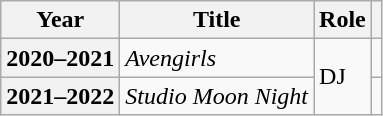<table class="wikitable plainrowheaders">
<tr>
<th scope="col">Year</th>
<th scope="col">Title</th>
<th scope="col">Role</th>
<th scope="col"></th>
</tr>
<tr>
<th scope="row">2020–2021</th>
<td><em>Avengirls</em></td>
<td rowspan="2">DJ</td>
<td></td>
</tr>
<tr>
<th scope="row">2021–2022</th>
<td><em>Studio Moon Night</em></td>
<td></td>
</tr>
</table>
